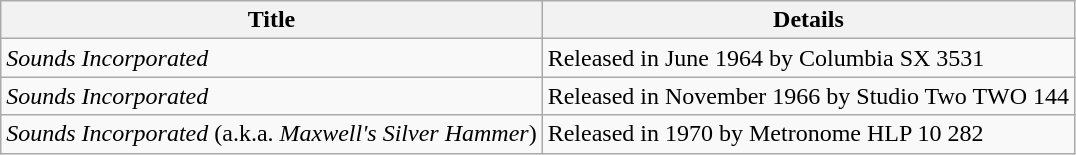<table class="wikitable">
<tr>
<th>Title</th>
<th>Details</th>
</tr>
<tr>
<td><em>Sounds Incorporated</em></td>
<td>Released in June 1964 by Columbia SX 3531</td>
</tr>
<tr>
<td><em>Sounds Incorporated</em></td>
<td>Released in November 1966 by Studio Two TWO 144</td>
</tr>
<tr>
<td><em>Sounds Incorporated</em> (a.k.a. <em>Maxwell's Silver Hammer</em>)</td>
<td>Released in 1970 by Metronome HLP 10 282</td>
</tr>
</table>
